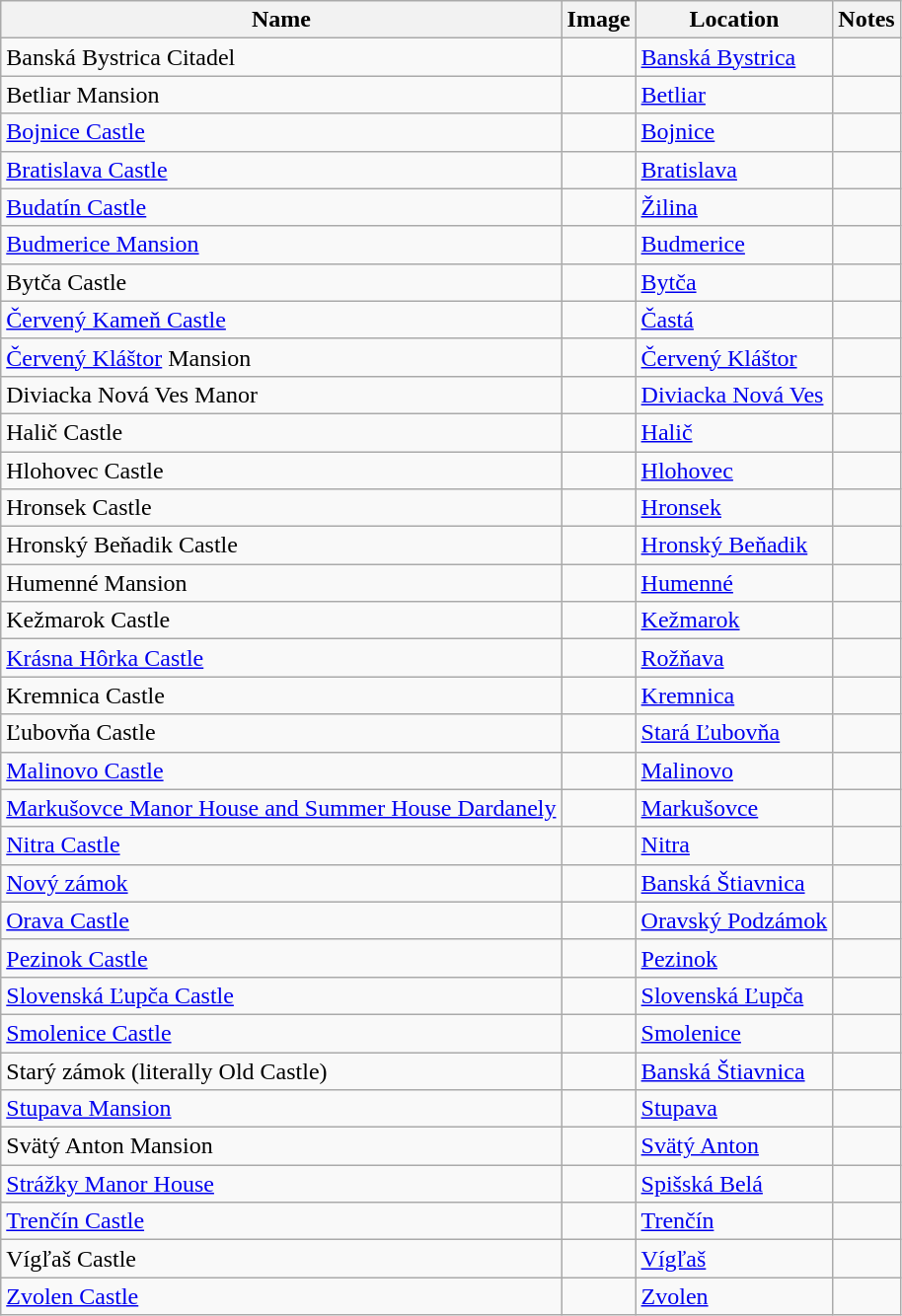<table class="wikitable sortable" style="border: 0; cellpadding: 2; cellspacing: 3;">
<tr style="vertical-align:middle;">
<th>Name</th>
<th>Image</th>
<th>Location</th>
<th class="unsortable">Notes</th>
</tr>
<tr>
<td>Banská Bystrica Citadel</td>
<td></td>
<td><a href='#'>Banská Bystrica</a></td>
<td></td>
</tr>
<tr>
<td>Betliar Mansion</td>
<td></td>
<td><a href='#'>Betliar</a></td>
<td></td>
</tr>
<tr>
<td><a href='#'>Bojnice Castle</a></td>
<td></td>
<td><a href='#'>Bojnice</a></td>
<td></td>
</tr>
<tr>
<td><a href='#'>Bratislava Castle</a></td>
<td></td>
<td><a href='#'>Bratislava</a></td>
<td></td>
</tr>
<tr>
<td><a href='#'>Budatín Castle</a></td>
<td></td>
<td><a href='#'>Žilina</a></td>
<td></td>
</tr>
<tr>
<td><a href='#'>Budmerice Mansion</a></td>
<td></td>
<td><a href='#'>Budmerice</a></td>
<td></td>
</tr>
<tr>
<td>Bytča Castle</td>
<td></td>
<td><a href='#'>Bytča</a></td>
<td></td>
</tr>
<tr>
<td><a href='#'>Červený Kameň Castle</a></td>
<td></td>
<td><a href='#'>Častá</a></td>
<td></td>
</tr>
<tr>
<td><a href='#'>Červený Kláštor</a> Mansion</td>
<td></td>
<td><a href='#'>Červený Kláštor</a></td>
<td></td>
</tr>
<tr>
<td>Diviacka Nová Ves Manor</td>
<td></td>
<td><a href='#'>Diviacka Nová Ves</a></td>
<td></td>
</tr>
<tr>
<td>Halič Castle</td>
<td></td>
<td><a href='#'>Halič</a></td>
<td></td>
</tr>
<tr>
<td>Hlohovec Castle</td>
<td></td>
<td><a href='#'>Hlohovec</a></td>
<td></td>
</tr>
<tr>
<td>Hronsek Castle</td>
<td></td>
<td><a href='#'>Hronsek</a></td>
<td></td>
</tr>
<tr>
<td>Hronský Beňadik Castle</td>
<td></td>
<td><a href='#'>Hronský Beňadik</a></td>
<td></td>
</tr>
<tr>
<td>Humenné Mansion</td>
<td></td>
<td><a href='#'>Humenné</a></td>
<td></td>
</tr>
<tr>
<td>Kežmarok Castle</td>
<td></td>
<td><a href='#'>Kežmarok</a></td>
<td></td>
</tr>
<tr>
<td><a href='#'>Krásna Hôrka Castle</a></td>
<td></td>
<td><a href='#'>Rožňava</a></td>
<td></td>
</tr>
<tr>
<td>Kremnica Castle</td>
<td></td>
<td><a href='#'>Kremnica</a></td>
<td></td>
</tr>
<tr>
<td>Ľubovňa Castle</td>
<td></td>
<td><a href='#'>Stará Ľubovňa</a></td>
<td></td>
</tr>
<tr>
<td><a href='#'>Malinovo Castle</a></td>
<td></td>
<td><a href='#'>Malinovo</a></td>
<td></td>
</tr>
<tr>
<td><a href='#'>Markušovce Manor House and Summer House Dardanely</a></td>
<td></td>
<td><a href='#'>Markušovce</a></td>
<td></td>
</tr>
<tr>
<td><a href='#'>Nitra Castle</a></td>
<td></td>
<td><a href='#'>Nitra</a></td>
<td></td>
</tr>
<tr>
<td><a href='#'>Nový zámok</a></td>
<td></td>
<td><a href='#'>Banská Štiavnica</a></td>
<td></td>
</tr>
<tr>
<td><a href='#'>Orava Castle</a></td>
<td></td>
<td><a href='#'>Oravský Podzámok</a></td>
<td></td>
</tr>
<tr>
<td><a href='#'>Pezinok Castle</a></td>
<td></td>
<td><a href='#'>Pezinok</a></td>
<td></td>
</tr>
<tr>
<td><a href='#'>Slovenská Ľupča Castle</a></td>
<td></td>
<td><a href='#'>Slovenská Ľupča</a></td>
<td></td>
</tr>
<tr>
<td><a href='#'>Smolenice Castle</a></td>
<td></td>
<td><a href='#'>Smolenice</a></td>
<td></td>
</tr>
<tr>
<td>Starý zámok (literally Old Castle)</td>
<td></td>
<td><a href='#'>Banská Štiavnica</a></td>
<td></td>
</tr>
<tr>
<td><a href='#'>Stupava Mansion</a></td>
<td></td>
<td><a href='#'>Stupava</a></td>
<td></td>
</tr>
<tr>
<td>Svätý Anton Mansion</td>
<td></td>
<td><a href='#'>Svätý Anton</a></td>
<td></td>
</tr>
<tr>
<td><a href='#'>Strážky Manor House</a></td>
<td></td>
<td><a href='#'>Spišská Belá</a></td>
<td></td>
</tr>
<tr>
<td><a href='#'>Trenčín Castle</a></td>
<td></td>
<td><a href='#'>Trenčín</a></td>
<td></td>
</tr>
<tr>
<td>Vígľaš Castle</td>
<td></td>
<td><a href='#'>Vígľaš</a></td>
<td></td>
</tr>
<tr>
<td><a href='#'>Zvolen Castle</a></td>
<td></td>
<td><a href='#'>Zvolen</a></td>
<td></td>
</tr>
</table>
